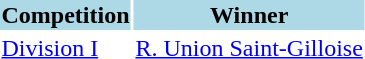<table>
<tr style="background:lightblue;">
<th>Competition</th>
<th>Winner</th>
</tr>
<tr>
<td><a href='#'>Division I</a></td>
<td><a href='#'>R. Union Saint-Gilloise</a></td>
</tr>
</table>
